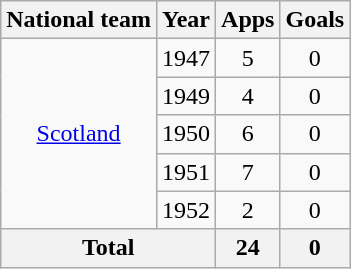<table class="wikitable" style="font-size:100%; text-align: center">
<tr>
<th>National team</th>
<th>Year</th>
<th>Apps</th>
<th>Goals</th>
</tr>
<tr>
<td rowspan="5"><a href='#'>Scotland</a></td>
<td>1947</td>
<td>5</td>
<td>0</td>
</tr>
<tr>
<td>1949</td>
<td>4</td>
<td>0</td>
</tr>
<tr>
<td>1950</td>
<td>6</td>
<td>0</td>
</tr>
<tr>
<td>1951</td>
<td>7</td>
<td>0</td>
</tr>
<tr>
<td>1952</td>
<td>2</td>
<td>0</td>
</tr>
<tr>
<th colspan=2>Total</th>
<th>24</th>
<th>0</th>
</tr>
</table>
